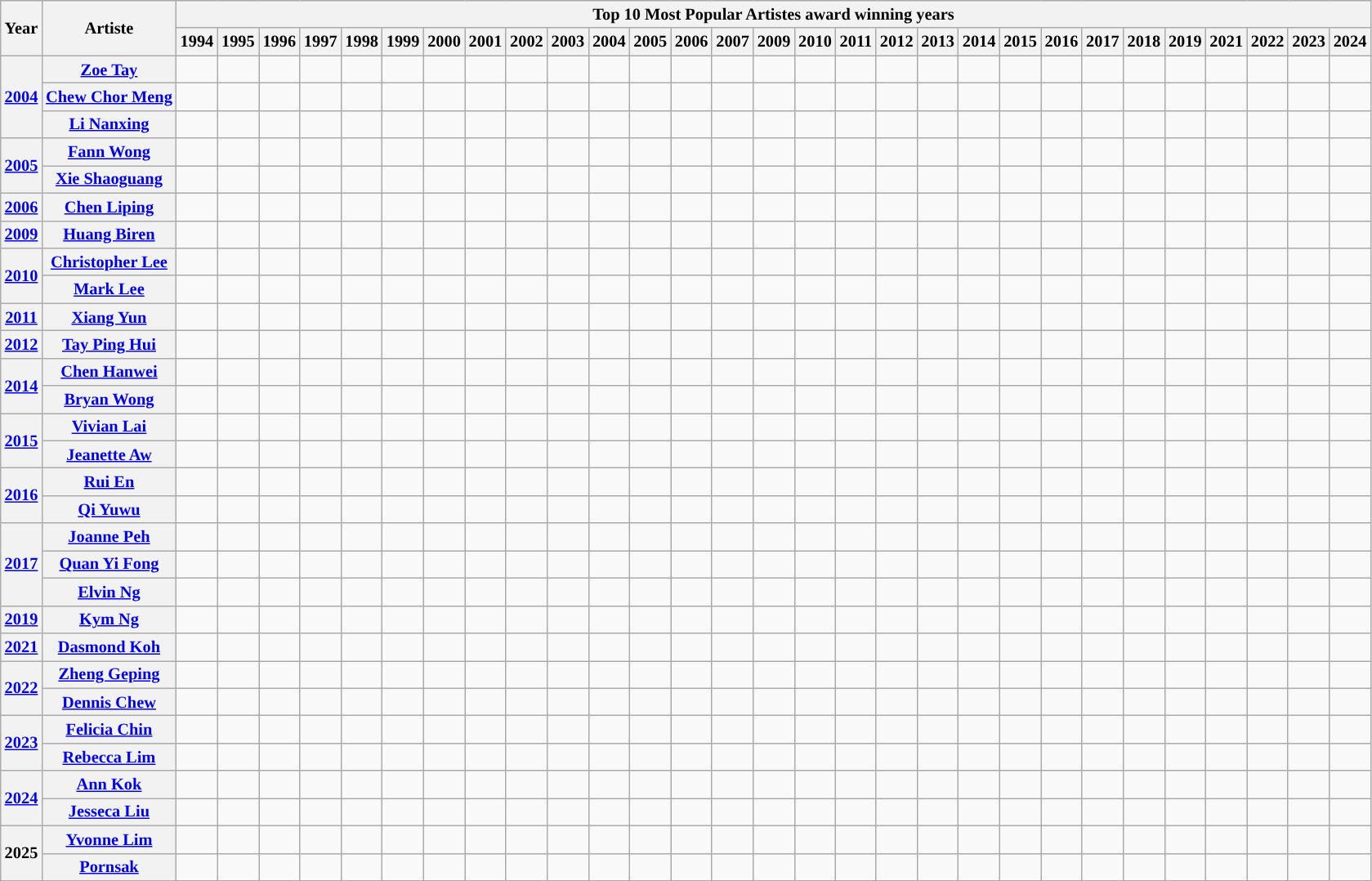<table class="wikitable" style="text-align:center; font-size:85%; line-height:16px; ">
<tr>
<th rowspan=2>Year</th>
<th rowspan=2>Artiste</th>
<th colspan="29">Top 10 Most Popular Artistes award winning years</th>
</tr>
<tr>
<th>1994</th>
<th>1995</th>
<th>1996</th>
<th>1997</th>
<th>1998</th>
<th>1999</th>
<th>2000</th>
<th>2001</th>
<th>2002</th>
<th>2003</th>
<th>2004</th>
<th>2005</th>
<th>2006</th>
<th>2007</th>
<th>2009</th>
<th>2010</th>
<th>2011</th>
<th>2012</th>
<th>2013</th>
<th>2014</th>
<th>2015</th>
<th>2016</th>
<th>2017</th>
<th>2018</th>
<th>2019</th>
<th>2021</th>
<th>2022</th>
<th>2023</th>
<th>2024</th>
</tr>
<tr>
<th rowspan=3 style="text-align:center;"><a href='#'>2004</a></th>
<th><a href='#'>Zoe Tay</a></th>
<td></td>
<td></td>
<td></td>
<td></td>
<td></td>
<td></td>
<td></td>
<td></td>
<td></td>
<td></td>
<td></td>
<td></td>
<td></td>
<td></td>
<td></td>
<td></td>
<td></td>
<td></td>
<td></td>
<td></td>
<td></td>
<td></td>
<td></td>
<td></td>
<td></td>
<td></td>
<td></td>
<td></td>
<td></td>
</tr>
<tr>
<th><a href='#'>Chew Chor Meng</a></th>
<td></td>
<td></td>
<td></td>
<td></td>
<td></td>
<td></td>
<td></td>
<td></td>
<td></td>
<td></td>
<td></td>
<td></td>
<td></td>
<td></td>
<td></td>
<td></td>
<td></td>
<td></td>
<td></td>
<td></td>
<td></td>
<td></td>
<td></td>
<td></td>
<td></td>
<td></td>
<td></td>
<td></td>
<td></td>
</tr>
<tr>
<th><a href='#'>Li Nanxing</a></th>
<td></td>
<td></td>
<td></td>
<td></td>
<td></td>
<td></td>
<td></td>
<td></td>
<td></td>
<td></td>
<td></td>
<td></td>
<td></td>
<td></td>
<td></td>
<td></td>
<td></td>
<td></td>
<td></td>
<td></td>
<td></td>
<td></td>
<td></td>
<td></td>
<td></td>
<td></td>
<td></td>
<td></td>
<td></td>
</tr>
<tr>
<th rowspan=2 style="text-align:center;"><a href='#'>2005</a></th>
<th><a href='#'>Fann Wong</a></th>
<td></td>
<td></td>
<td></td>
<td></td>
<td></td>
<td></td>
<td></td>
<td></td>
<td></td>
<td></td>
<td></td>
<td></td>
<td></td>
<td></td>
<td></td>
<td></td>
<td></td>
<td></td>
<td></td>
<td></td>
<td></td>
<td></td>
<td></td>
<td></td>
<td></td>
<td></td>
<td></td>
<td></td>
<td></td>
</tr>
<tr>
<th><a href='#'>Xie Shaoguang</a></th>
<td></td>
<td></td>
<td></td>
<td></td>
<td></td>
<td></td>
<td></td>
<td></td>
<td></td>
<td></td>
<td></td>
<td></td>
<td></td>
<td></td>
<td></td>
<td></td>
<td></td>
<td></td>
<td></td>
<td></td>
<td></td>
<td></td>
<td></td>
<td></td>
<td></td>
<td></td>
<td></td>
<td></td>
<td></td>
</tr>
<tr>
<th style="text-align:center;"><a href='#'>2006</a></th>
<th><a href='#'>Chen Liping</a></th>
<td></td>
<td></td>
<td></td>
<td></td>
<td></td>
<td></td>
<td></td>
<td></td>
<td></td>
<td></td>
<td></td>
<td></td>
<td></td>
<td></td>
<td></td>
<td></td>
<td></td>
<td></td>
<td></td>
<td></td>
<td></td>
<td></td>
<td></td>
<td></td>
<td></td>
<td></td>
<td></td>
<td></td>
<td></td>
</tr>
<tr>
<th style="text-align:center;"><a href='#'>2009</a></th>
<th><a href='#'>Huang Biren</a></th>
<td></td>
<td></td>
<td></td>
<td></td>
<td></td>
<td></td>
<td></td>
<td></td>
<td></td>
<td></td>
<td></td>
<td></td>
<td></td>
<td></td>
<td></td>
<td></td>
<td></td>
<td></td>
<td></td>
<td></td>
<td></td>
<td></td>
<td></td>
<td></td>
<td></td>
<td></td>
<td></td>
<td></td>
<td></td>
</tr>
<tr>
<th rowspan=2 style="text-align:center;"><a href='#'>2010</a></th>
<th><a href='#'>Christopher Lee</a></th>
<td></td>
<td></td>
<td></td>
<td></td>
<td></td>
<td></td>
<td></td>
<td></td>
<td></td>
<td></td>
<td></td>
<td></td>
<td></td>
<td></td>
<td></td>
<td></td>
<td></td>
<td></td>
<td></td>
<td></td>
<td></td>
<td></td>
<td></td>
<td></td>
<td></td>
<td></td>
<td></td>
<td></td>
<td></td>
</tr>
<tr>
<th><a href='#'>Mark Lee</a></th>
<td></td>
<td></td>
<td></td>
<td></td>
<td></td>
<td></td>
<td></td>
<td></td>
<td></td>
<td></td>
<td></td>
<td></td>
<td></td>
<td></td>
<td></td>
<td></td>
<td></td>
<td></td>
<td></td>
<td></td>
<td></td>
<td></td>
<td></td>
<td></td>
<td></td>
<td></td>
<td></td>
<td></td>
<td></td>
</tr>
<tr>
<th style="text-align:center;"><a href='#'>2011</a></th>
<th><a href='#'>Xiang Yun</a></th>
<td></td>
<td></td>
<td></td>
<td></td>
<td></td>
<td></td>
<td></td>
<td></td>
<td></td>
<td></td>
<td></td>
<td></td>
<td></td>
<td></td>
<td></td>
<td></td>
<td></td>
<td></td>
<td></td>
<td></td>
<td></td>
<td></td>
<td></td>
<td></td>
<td></td>
<td></td>
<td></td>
<td></td>
<td></td>
</tr>
<tr>
<th style="text-align:center;"><a href='#'>2012</a></th>
<th><a href='#'>Tay Ping Hui</a></th>
<td></td>
<td></td>
<td></td>
<td></td>
<td></td>
<td></td>
<td></td>
<td></td>
<td></td>
<td></td>
<td></td>
<td></td>
<td></td>
<td></td>
<td></td>
<td></td>
<td></td>
<td></td>
<td></td>
<td></td>
<td></td>
<td></td>
<td></td>
<td></td>
<td></td>
<td></td>
<td></td>
<td></td>
<td></td>
</tr>
<tr>
<th rowspan=2 style="text-align:center;"><a href='#'>2014</a></th>
<th><a href='#'>Chen Hanwei</a></th>
<td></td>
<td></td>
<td></td>
<td></td>
<td></td>
<td></td>
<td></td>
<td></td>
<td></td>
<td></td>
<td></td>
<td></td>
<td></td>
<td></td>
<td></td>
<td></td>
<td></td>
<td></td>
<td></td>
<td></td>
<td></td>
<td></td>
<td></td>
<td></td>
<td></td>
<td></td>
<td></td>
<td></td>
<td></td>
</tr>
<tr>
<th><a href='#'>Bryan Wong</a></th>
<td></td>
<td></td>
<td></td>
<td></td>
<td></td>
<td></td>
<td></td>
<td></td>
<td></td>
<td></td>
<td></td>
<td></td>
<td></td>
<td></td>
<td></td>
<td></td>
<td></td>
<td></td>
<td></td>
<td></td>
<td></td>
<td></td>
<td></td>
<td></td>
<td></td>
<td></td>
<td></td>
<td></td>
<td></td>
</tr>
<tr>
<th rowspan=2><a href='#'>2015</a></th>
<th><a href='#'>Vivian Lai</a></th>
<td></td>
<td></td>
<td></td>
<td></td>
<td></td>
<td></td>
<td></td>
<td></td>
<td></td>
<td></td>
<td></td>
<td></td>
<td></td>
<td></td>
<td></td>
<td></td>
<td></td>
<td></td>
<td></td>
<td></td>
<td></td>
<td></td>
<td></td>
<td></td>
<td></td>
<td></td>
<td></td>
<td></td>
<td></td>
</tr>
<tr>
<th><a href='#'>Jeanette Aw</a></th>
<td></td>
<td></td>
<td></td>
<td></td>
<td></td>
<td></td>
<td></td>
<td></td>
<td></td>
<td></td>
<td></td>
<td></td>
<td></td>
<td></td>
<td></td>
<td></td>
<td></td>
<td></td>
<td></td>
<td></td>
<td></td>
<td></td>
<td></td>
<td></td>
<td></td>
<td></td>
<td></td>
<td></td>
<td></td>
</tr>
<tr>
<th rowspan=2><a href='#'>2016</a></th>
<th><a href='#'>Rui En</a></th>
<td></td>
<td></td>
<td></td>
<td></td>
<td></td>
<td></td>
<td></td>
<td></td>
<td></td>
<td></td>
<td></td>
<td></td>
<td></td>
<td></td>
<td></td>
<td></td>
<td></td>
<td></td>
<td></td>
<td></td>
<td></td>
<td></td>
<td></td>
<td></td>
<td></td>
<td></td>
<td></td>
<td></td>
<td></td>
</tr>
<tr>
<th><a href='#'>Qi Yuwu</a></th>
<td></td>
<td></td>
<td></td>
<td></td>
<td></td>
<td></td>
<td></td>
<td></td>
<td></td>
<td></td>
<td></td>
<td></td>
<td></td>
<td></td>
<td></td>
<td></td>
<td></td>
<td></td>
<td></td>
<td></td>
<td></td>
<td></td>
<td></td>
<td></td>
<td></td>
<td></td>
<td></td>
<td></td>
<td></td>
</tr>
<tr>
<th rowspan=3><a href='#'>2017</a></th>
<th><a href='#'>Joanne Peh</a></th>
<td></td>
<td></td>
<td></td>
<td></td>
<td></td>
<td></td>
<td></td>
<td></td>
<td></td>
<td></td>
<td></td>
<td></td>
<td></td>
<td></td>
<td></td>
<td></td>
<td></td>
<td></td>
<td></td>
<td></td>
<td></td>
<td></td>
<td></td>
<td></td>
<td></td>
<td></td>
<td></td>
<td></td>
<td></td>
</tr>
<tr>
<th><a href='#'>Quan Yi Fong</a></th>
<td></td>
<td></td>
<td></td>
<td></td>
<td></td>
<td></td>
<td></td>
<td></td>
<td></td>
<td></td>
<td></td>
<td></td>
<td></td>
<td></td>
<td></td>
<td></td>
<td></td>
<td></td>
<td></td>
<td></td>
<td></td>
<td></td>
<td></td>
<td></td>
<td></td>
<td></td>
<td></td>
<td></td>
<td></td>
</tr>
<tr>
<th><a href='#'>Elvin Ng</a></th>
<td></td>
<td></td>
<td></td>
<td></td>
<td></td>
<td></td>
<td></td>
<td></td>
<td></td>
<td></td>
<td></td>
<td></td>
<td></td>
<td></td>
<td></td>
<td></td>
<td></td>
<td></td>
<td></td>
<td></td>
<td></td>
<td></td>
<td></td>
<td></td>
<td></td>
<td></td>
<td></td>
<td></td>
<td></td>
</tr>
<tr>
<th style="text-align:center;"><a href='#'>2019</a></th>
<th><a href='#'>Kym Ng</a></th>
<td></td>
<td></td>
<td></td>
<td></td>
<td></td>
<td></td>
<td></td>
<td></td>
<td></td>
<td></td>
<td></td>
<td></td>
<td></td>
<td></td>
<td></td>
<td></td>
<td></td>
<td></td>
<td></td>
<td></td>
<td></td>
<td></td>
<td></td>
<td></td>
<td></td>
<td></td>
<td></td>
<td></td>
<td></td>
</tr>
<tr>
<th style="text-align:center;"><a href='#'>2021</a></th>
<th><a href='#'>Dasmond Koh</a></th>
<td></td>
<td></td>
<td></td>
<td></td>
<td></td>
<td></td>
<td></td>
<td></td>
<td></td>
<td></td>
<td></td>
<td></td>
<td></td>
<td></td>
<td></td>
<td></td>
<td></td>
<td></td>
<td></td>
<td></td>
<td></td>
<td></td>
<td></td>
<td></td>
<td></td>
<td></td>
<td></td>
<td></td>
<td></td>
</tr>
<tr>
<th rowspan=2><a href='#'>2022</a></th>
<th><a href='#'>Zheng Geping</a></th>
<td></td>
<td></td>
<td></td>
<td></td>
<td></td>
<td></td>
<td></td>
<td></td>
<td></td>
<td></td>
<td></td>
<td></td>
<td></td>
<td></td>
<td></td>
<td></td>
<td></td>
<td></td>
<td></td>
<td></td>
<td></td>
<td></td>
<td></td>
<td></td>
<td></td>
<td></td>
<td></td>
<td></td>
<td></td>
</tr>
<tr>
<th><a href='#'>Dennis Chew</a></th>
<td></td>
<td></td>
<td></td>
<td></td>
<td></td>
<td></td>
<td></td>
<td></td>
<td></td>
<td></td>
<td></td>
<td></td>
<td></td>
<td></td>
<td></td>
<td></td>
<td></td>
<td></td>
<td></td>
<td></td>
<td></td>
<td></td>
<td></td>
<td></td>
<td></td>
<td></td>
<td></td>
<td></td>
<td></td>
</tr>
<tr>
<th rowspan=2 style="text-align:center;"><a href='#'>2023</a></th>
<th {{nowrap><a href='#'>Felicia Chin</a></th>
<td></td>
<td></td>
<td></td>
<td></td>
<td></td>
<td></td>
<td></td>
<td></td>
<td></td>
<td></td>
<td></td>
<td></td>
<td></td>
<td></td>
<td></td>
<td></td>
<td></td>
<td></td>
<td></td>
<td></td>
<td></td>
<td></td>
<td></td>
<td></td>
<td></td>
<td></td>
<td></td>
<td></td>
<td></td>
</tr>
<tr>
<th><a href='#'>Rebecca Lim</a></th>
<td></td>
<td></td>
<td></td>
<td></td>
<td></td>
<td></td>
<td></td>
<td></td>
<td></td>
<td></td>
<td></td>
<td></td>
<td></td>
<td></td>
<td></td>
<td></td>
<td></td>
<td></td>
<td></td>
<td></td>
<td></td>
<td></td>
<td></td>
<td></td>
<td></td>
<td></td>
<td></td>
<td></td>
<td></td>
</tr>
<tr>
<th rowspan=2 style='text-align:center;"'><a href='#'>2024</a></th>
<th {{nowrap><a href='#'>Ann Kok</a></th>
<td></td>
<td></td>
<td></td>
<td></td>
<td></td>
<td></td>
<td></td>
<td></td>
<td></td>
<td></td>
<td></td>
<td></td>
<td></td>
<td></td>
<td></td>
<td></td>
<td></td>
<td></td>
<td></td>
<td></td>
<td></td>
<td></td>
<td></td>
<td></td>
<td></td>
<td></td>
<td></td>
<td></td>
<td></td>
</tr>
<tr>
<th><a href='#'>Jesseca Liu</a></th>
<td></td>
<td></td>
<td></td>
<td></td>
<td></td>
<td></td>
<td></td>
<td></td>
<td></td>
<td></td>
<td></td>
<td></td>
<td></td>
<td></td>
<td></td>
<td></td>
<td></td>
<td></td>
<td></td>
<td></td>
<td></td>
<td></td>
<td></td>
<td></td>
<td></td>
<td></td>
<td></td>
<td></td>
<td></td>
</tr>
<tr>
<th rowspan=2 style='text-align:center;"'>2025</th>
<th><a href='#'>Yvonne Lim</a></th>
<td></td>
<td></td>
<td></td>
<td></td>
<td></td>
<td></td>
<td></td>
<td></td>
<td></td>
<td></td>
<td></td>
<td></td>
<td></td>
<td></td>
<td></td>
<td></td>
<td></td>
<td></td>
<td></td>
<td></td>
<td></td>
<td></td>
<td></td>
<td></td>
<td></td>
<td></td>
<td></td>
<td></td>
<td></td>
</tr>
<tr>
<th><a href='#'>Pornsak</a></th>
<td></td>
<td></td>
<td></td>
<td></td>
<td></td>
<td></td>
<td></td>
<td></td>
<td></td>
<td></td>
<td></td>
<td></td>
<td></td>
<td></td>
<td></td>
<td></td>
<td></td>
<td></td>
<td></td>
<td></td>
<td></td>
<td></td>
<td></td>
<td></td>
<td></td>
<td></td>
<td></td>
<td></td>
<td></td>
</tr>
</table>
